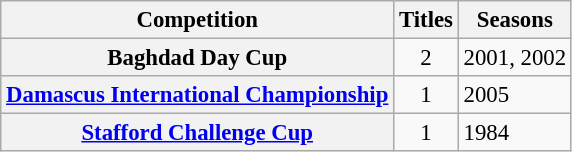<table class="wikitable plainrowheaders" style="font-size:95%; text-align:center;">
<tr>
<th>Competition</th>
<th>Titles</th>
<th>Seasons</th>
</tr>
<tr>
<th scope=row>Baghdad Day Cup</th>
<td>2</td>
<td align="left">2001, 2002</td>
</tr>
<tr>
<th scope=row><a href='#'>Damascus International Championship</a></th>
<td>1</td>
<td align="left">2005</td>
</tr>
<tr>
<th scope=row><a href='#'>Stafford Challenge Cup</a></th>
<td>1</td>
<td align="left">1984</td>
</tr>
</table>
